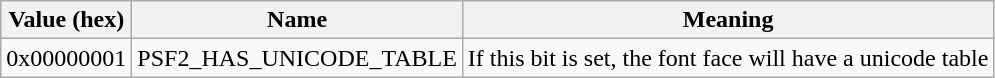<table class="wikitable">
<tr>
<th>Value (hex)</th>
<th>Name</th>
<th>Meaning</th>
</tr>
<tr>
<td>0x00000001</td>
<td>PSF2_HAS_UNICODE_TABLE</td>
<td>If this bit is set, the font face will have a unicode table</td>
</tr>
</table>
